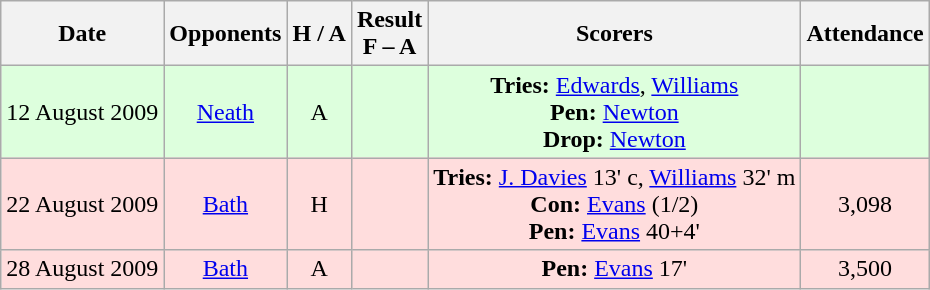<table class="wikitable" style="text-align:center">
<tr>
<th>Date</th>
<th>Opponents</th>
<th>H / A</th>
<th>Result<br>F – A</th>
<th>Scorers</th>
<th>Attendance</th>
</tr>
<tr bgcolor="#ddffdd">
<td>12 August 2009</td>
<td><a href='#'>Neath</a></td>
<td>A</td>
<td></td>
<td><strong>Tries:</strong> <a href='#'>Edwards</a>, <a href='#'>Williams</a><br><strong>Pen:</strong> <a href='#'>Newton</a><br><strong>Drop:</strong> <a href='#'>Newton</a></td>
<td></td>
</tr>
<tr bgcolor="#ffdddd">
<td>22 August 2009</td>
<td><a href='#'>Bath</a></td>
<td>H</td>
<td></td>
<td><strong>Tries:</strong> <a href='#'>J. Davies</a> 13' c, <a href='#'>Williams</a> 32' m<br><strong>Con:</strong> <a href='#'>Evans</a> (1/2)<br><strong>Pen:</strong> <a href='#'>Evans</a> 40+4'</td>
<td>3,098</td>
</tr>
<tr bgcolor="#ffdddd">
<td>28 August 2009</td>
<td><a href='#'>Bath</a></td>
<td>A</td>
<td></td>
<td><strong>Pen:</strong> <a href='#'>Evans</a> 17'</td>
<td>3,500</td>
</tr>
</table>
